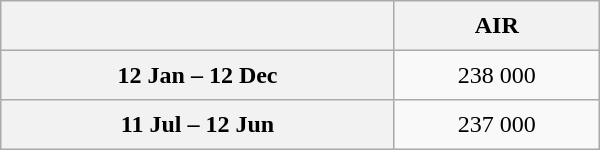<table class="wikitable sortable" style="text-align:center; width:400px; height:100px;">
<tr>
<th></th>
<th>AIR</th>
</tr>
<tr>
<th scope="row">12 Jan – 12 Dec</th>
<td>238 000</td>
</tr>
<tr>
<th scope="row">11 Jul – 12 Jun</th>
<td>237 000</td>
</tr>
</table>
